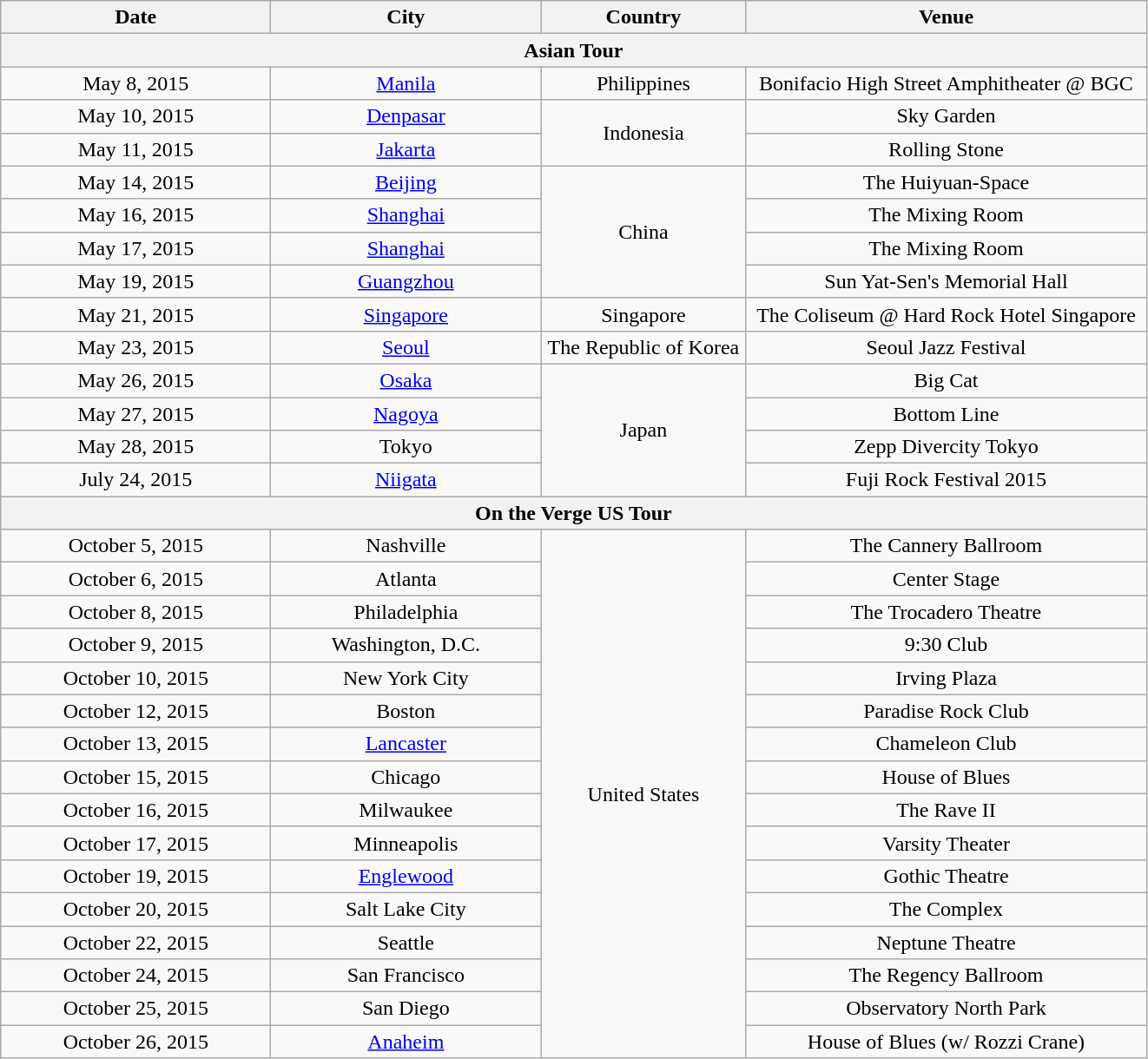<table class="wikitable" style="text-align:center;">
<tr>
<th width="200">Date</th>
<th width="200">City</th>
<th width="150">Country</th>
<th width="300">Venue</th>
</tr>
<tr>
<th colspan="4">Asian Tour</th>
</tr>
<tr>
<td>May 8, 2015</td>
<td><a href='#'>Manila</a></td>
<td>Philippines</td>
<td>Bonifacio High Street Amphitheater @ BGC</td>
</tr>
<tr>
<td>May 10, 2015</td>
<td><a href='#'>Denpasar</a></td>
<td rowspan="2">Indonesia</td>
<td>Sky Garden</td>
</tr>
<tr>
<td>May 11, 2015</td>
<td><a href='#'>Jakarta</a></td>
<td>Rolling Stone</td>
</tr>
<tr>
<td>May 14, 2015</td>
<td><a href='#'>Beijing</a></td>
<td rowspan="4">China</td>
<td>The Huiyuan-Space</td>
</tr>
<tr>
<td>May 16, 2015</td>
<td><a href='#'>Shanghai</a></td>
<td>The Mixing Room</td>
</tr>
<tr>
<td>May 17, 2015</td>
<td><a href='#'>Shanghai</a></td>
<td>The Mixing Room</td>
</tr>
<tr>
<td>May 19, 2015</td>
<td><a href='#'>Guangzhou</a></td>
<td>Sun Yat-Sen's Memorial Hall</td>
</tr>
<tr>
<td>May 21, 2015</td>
<td><a href='#'>Singapore</a></td>
<td>Singapore</td>
<td>The Coliseum @ Hard Rock Hotel Singapore</td>
</tr>
<tr>
<td>May 23, 2015</td>
<td><a href='#'>Seoul</a></td>
<td>The Republic of Korea</td>
<td>Seoul Jazz Festival</td>
</tr>
<tr>
<td>May 26, 2015</td>
<td><a href='#'>Osaka</a></td>
<td rowspan="4">Japan</td>
<td>Big Cat</td>
</tr>
<tr>
<td>May 27, 2015</td>
<td><a href='#'>Nagoya</a></td>
<td>Bottom Line</td>
</tr>
<tr>
<td>May 28, 2015</td>
<td>Tokyo</td>
<td>Zepp Divercity Tokyo</td>
</tr>
<tr>
<td>July 24, 2015</td>
<td><a href='#'>Niigata</a></td>
<td>Fuji Rock Festival 2015</td>
</tr>
<tr>
<th colspan="4">On the Verge US Tour</th>
</tr>
<tr>
<td>October 5, 2015</td>
<td>Nashville</td>
<td rowspan="16">United States</td>
<td>The Cannery Ballroom</td>
</tr>
<tr>
<td>October 6, 2015</td>
<td>Atlanta</td>
<td>Center Stage</td>
</tr>
<tr>
<td>October 8, 2015</td>
<td>Philadelphia</td>
<td>The Trocadero Theatre</td>
</tr>
<tr>
<td>October 9, 2015</td>
<td>Washington, D.C.</td>
<td>9:30 Club</td>
</tr>
<tr>
<td>October 10, 2015</td>
<td>New York City</td>
<td>Irving Plaza</td>
</tr>
<tr>
<td>October 12, 2015</td>
<td>Boston</td>
<td>Paradise Rock Club</td>
</tr>
<tr>
<td>October 13, 2015</td>
<td><a href='#'>Lancaster</a></td>
<td>Chameleon Club</td>
</tr>
<tr>
<td>October 15, 2015</td>
<td>Chicago</td>
<td>House of Blues</td>
</tr>
<tr>
<td>October 16, 2015</td>
<td>Milwaukee</td>
<td>The Rave II</td>
</tr>
<tr>
<td>October 17, 2015</td>
<td>Minneapolis</td>
<td>Varsity Theater</td>
</tr>
<tr>
<td>October 19, 2015</td>
<td><a href='#'>Englewood</a></td>
<td>Gothic Theatre</td>
</tr>
<tr>
<td>October 20, 2015</td>
<td>Salt Lake City</td>
<td>The Complex</td>
</tr>
<tr>
<td>October 22, 2015</td>
<td>Seattle</td>
<td>Neptune Theatre</td>
</tr>
<tr>
<td>October 24, 2015</td>
<td>San Francisco</td>
<td>The Regency Ballroom</td>
</tr>
<tr>
<td>October 25, 2015</td>
<td>San Diego</td>
<td>Observatory North Park</td>
</tr>
<tr>
<td>October 26, 2015</td>
<td><a href='#'>Anaheim</a></td>
<td>House of Blues (w/ Rozzi Crane)</td>
</tr>
</table>
